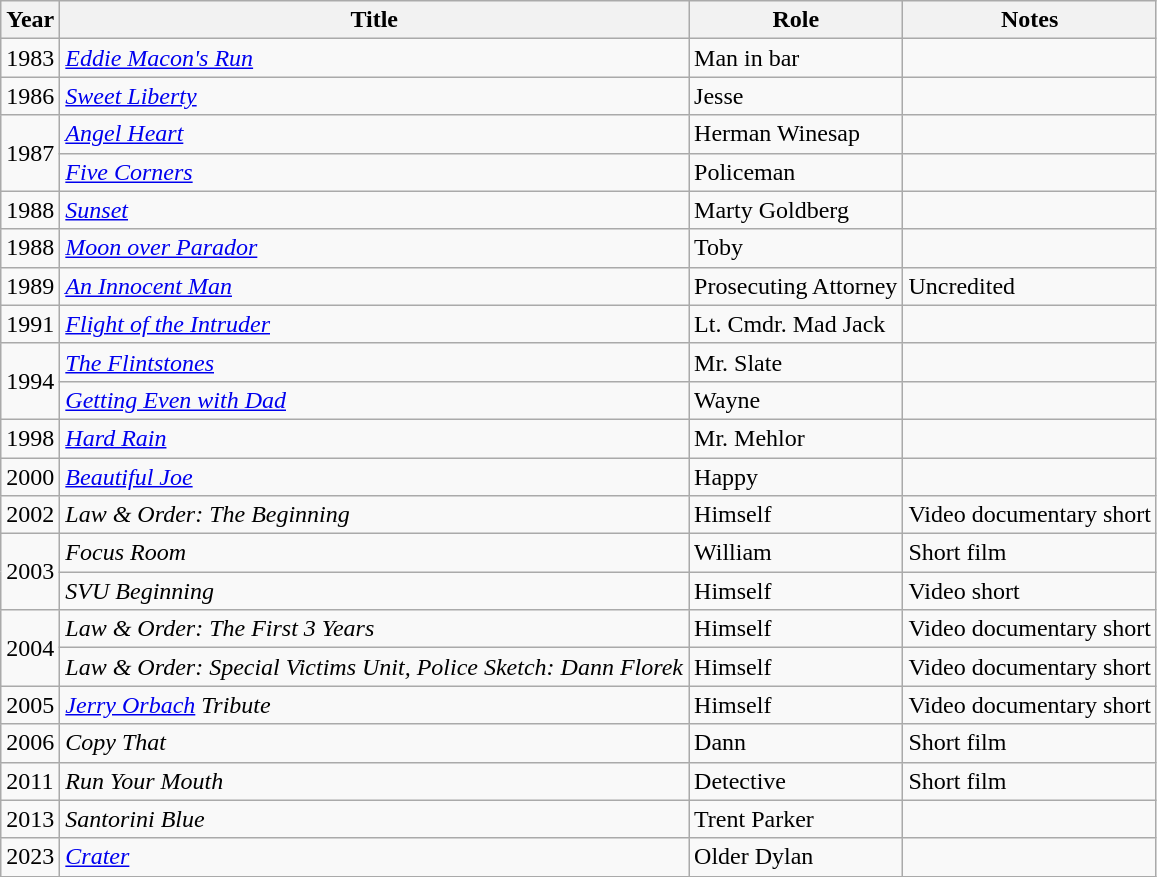<table class="wikitable sortable">
<tr>
<th>Year</th>
<th>Title</th>
<th>Role</th>
<th>Notes</th>
</tr>
<tr>
<td>1983</td>
<td><em><a href='#'>Eddie Macon's Run</a></em></td>
<td>Man in bar</td>
<td></td>
</tr>
<tr>
<td>1986</td>
<td><em><a href='#'>Sweet Liberty</a></em></td>
<td>Jesse</td>
<td></td>
</tr>
<tr>
<td rowspan=2>1987</td>
<td><em><a href='#'>Angel Heart</a></em></td>
<td>Herman Winesap</td>
<td></td>
</tr>
<tr>
<td><em><a href='#'>Five Corners</a></em></td>
<td>Policeman</td>
<td></td>
</tr>
<tr>
<td>1988</td>
<td><em><a href='#'>Sunset</a></em></td>
<td>Marty Goldberg</td>
<td></td>
</tr>
<tr>
<td>1988</td>
<td><em><a href='#'>Moon over Parador</a></em></td>
<td>Toby</td>
<td></td>
</tr>
<tr>
<td>1989</td>
<td><em><a href='#'>An Innocent Man</a></em></td>
<td>Prosecuting Attorney</td>
<td>Uncredited</td>
</tr>
<tr>
<td>1991</td>
<td><em><a href='#'>Flight of the Intruder</a></em></td>
<td>Lt. Cmdr. Mad Jack</td>
<td></td>
</tr>
<tr>
<td rowspan=2>1994</td>
<td><em><a href='#'>The Flintstones</a></em></td>
<td>Mr. Slate</td>
<td></td>
</tr>
<tr>
<td><em><a href='#'>Getting Even with Dad</a></em></td>
<td>Wayne</td>
<td></td>
</tr>
<tr>
<td>1998</td>
<td><em><a href='#'>Hard Rain</a></em></td>
<td>Mr. Mehlor</td>
<td></td>
</tr>
<tr>
<td>2000</td>
<td><em><a href='#'>Beautiful Joe</a></em></td>
<td>Happy</td>
<td></td>
</tr>
<tr>
<td>2002</td>
<td><em>Law & Order: The Beginning</em></td>
<td>Himself</td>
<td>Video documentary short</td>
</tr>
<tr>
<td rowspan=2>2003</td>
<td><em>Focus Room</em></td>
<td>William</td>
<td>Short film</td>
</tr>
<tr>
<td><em>SVU Beginning</em></td>
<td>Himself</td>
<td>Video short</td>
</tr>
<tr>
<td rowspan=2>2004</td>
<td><em>Law & Order: The First 3 Years</em></td>
<td>Himself</td>
<td>Video documentary short</td>
</tr>
<tr>
<td><em>Law & Order: Special Victims Unit, Police Sketch: Dann Florek</em></td>
<td>Himself</td>
<td>Video documentary short</td>
</tr>
<tr>
<td>2005</td>
<td><em><a href='#'>Jerry Orbach</a> Tribute</em></td>
<td>Himself</td>
<td>Video documentary short</td>
</tr>
<tr>
<td>2006</td>
<td><em>Copy That</em></td>
<td>Dann</td>
<td>Short film</td>
</tr>
<tr>
<td>2011</td>
<td><em>Run Your Mouth</em></td>
<td>Detective</td>
<td>Short film</td>
</tr>
<tr>
<td>2013</td>
<td><em>Santorini Blue</em></td>
<td>Trent Parker</td>
<td></td>
</tr>
<tr>
<td>2023</td>
<td><em><a href='#'>Crater</a></em></td>
<td>Older Dylan</td>
<td></td>
</tr>
</table>
